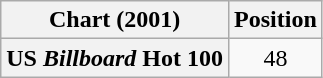<table class="wikitable plainrowheaders">
<tr>
<th scope="col">Chart (2001)</th>
<th scope="col">Position</th>
</tr>
<tr>
<th scope="row">US  <em>Billboard</em> Hot 100</th>
<td align="center">48</td>
</tr>
</table>
